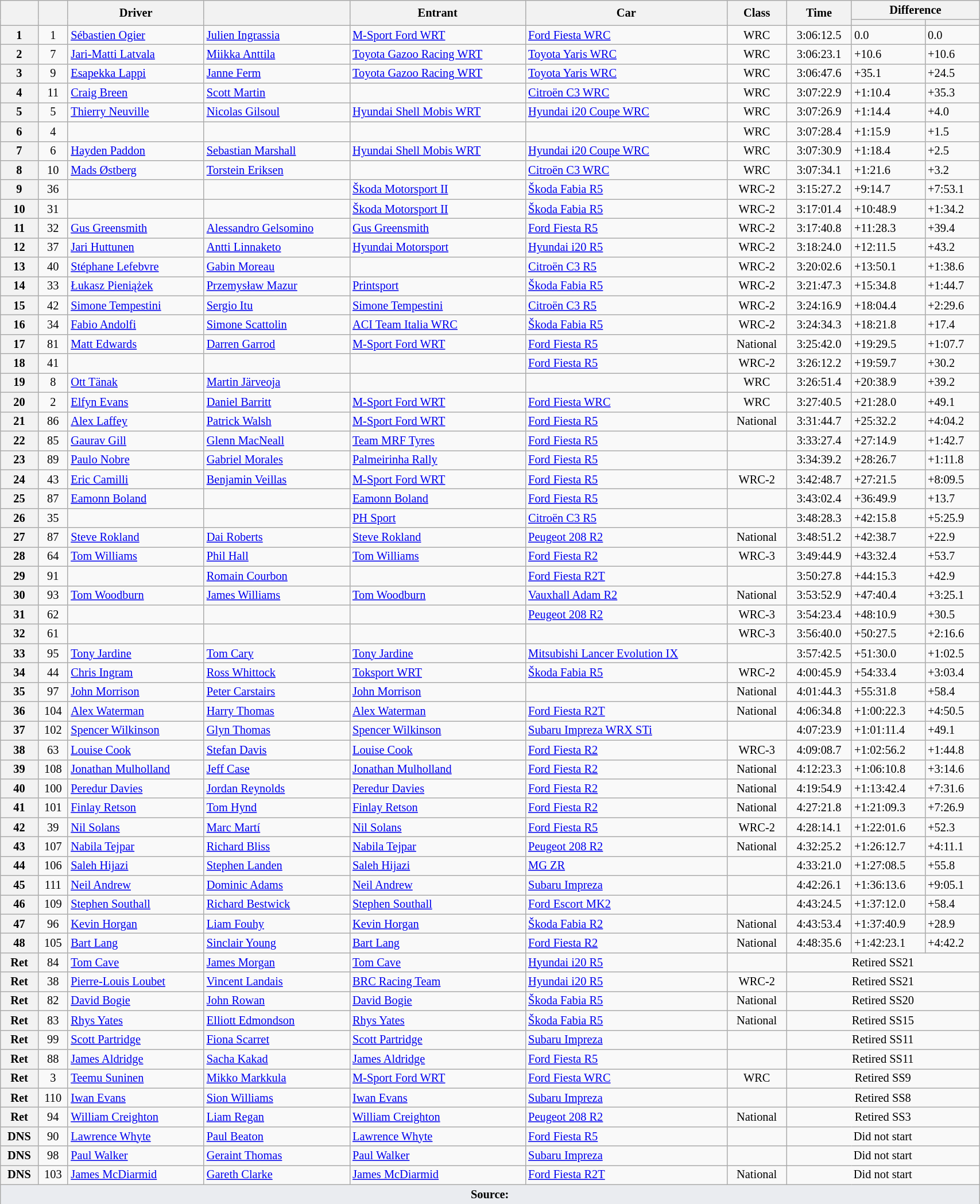<table class="wikitable" width=90% style="font-size: 85%;">
<tr>
<th rowspan="2"></th>
<th rowspan="2"></th>
<th rowspan="2">Driver</th>
<th rowspan="2"></th>
<th rowspan="2">Entrant</th>
<th rowspan="2">Car</th>
<th rowspan="2">Class</th>
<th rowspan="2">Time</th>
<th colspan="2">Difference</th>
</tr>
<tr>
<th></th>
<th></th>
</tr>
<tr>
<th>1</th>
<td align="center">1</td>
<td> <a href='#'>Sébastien Ogier</a></td>
<td> <a href='#'>Julien Ingrassia</a></td>
<td> <a href='#'>M-Sport Ford WRT</a></td>
<td><a href='#'>Ford Fiesta WRC</a></td>
<td align="center">WRC</td>
<td align="center">3:06:12.5</td>
<td>0.0</td>
<td>0.0</td>
</tr>
<tr>
<th>2</th>
<td align="center">7</td>
<td> <a href='#'>Jari-Matti Latvala</a></td>
<td> <a href='#'>Miikka Anttila</a></td>
<td> <a href='#'>Toyota Gazoo Racing WRT</a></td>
<td><a href='#'>Toyota Yaris WRC</a></td>
<td align="center">WRC</td>
<td align="center">3:06:23.1</td>
<td>+10.6</td>
<td>+10.6</td>
</tr>
<tr>
<th>3</th>
<td align="center">9</td>
<td> <a href='#'>Esapekka Lappi</a></td>
<td> <a href='#'>Janne Ferm</a></td>
<td> <a href='#'>Toyota Gazoo Racing WRT</a></td>
<td><a href='#'>Toyota Yaris WRC</a></td>
<td align="center">WRC</td>
<td align="center">3:06:47.6</td>
<td>+35.1</td>
<td>+24.5</td>
</tr>
<tr>
<th>4</th>
<td align="center">11</td>
<td> <a href='#'>Craig Breen</a></td>
<td> <a href='#'>Scott Martin</a></td>
<td></td>
<td><a href='#'>Citroën C3 WRC</a></td>
<td align="center">WRC</td>
<td align="center">3:07:22.9</td>
<td>+1:10.4</td>
<td>+35.3</td>
</tr>
<tr>
<th>5</th>
<td align="center">5</td>
<td> <a href='#'>Thierry Neuville</a></td>
<td> <a href='#'>Nicolas Gilsoul</a></td>
<td> <a href='#'>Hyundai Shell Mobis WRT</a></td>
<td><a href='#'>Hyundai i20 Coupe WRC</a></td>
<td align="center">WRC</td>
<td align="center">3:07:26.9</td>
<td>+1:14.4</td>
<td>+4.0</td>
</tr>
<tr>
<th>6</th>
<td align="center">4</td>
<td></td>
<td></td>
<td></td>
<td></td>
<td align="center">WRC</td>
<td align="center">3:07:28.4</td>
<td>+1:15.9</td>
<td>+1.5</td>
</tr>
<tr>
<th>7</th>
<td align="center">6</td>
<td> <a href='#'>Hayden Paddon</a></td>
<td> <a href='#'>Sebastian Marshall</a></td>
<td> <a href='#'>Hyundai Shell Mobis WRT</a></td>
<td><a href='#'>Hyundai i20 Coupe WRC</a></td>
<td align="center">WRC</td>
<td align="center">3:07:30.9</td>
<td>+1:18.4</td>
<td>+2.5</td>
</tr>
<tr>
<th>8</th>
<td align="center">10</td>
<td> <a href='#'>Mads Østberg</a></td>
<td> <a href='#'>Torstein Eriksen</a></td>
<td></td>
<td><a href='#'>Citroën C3 WRC</a></td>
<td align="center">WRC</td>
<td align="center">3:07:34.1</td>
<td>+1:21.6</td>
<td>+3.2</td>
</tr>
<tr>
<th>9</th>
<td align="center">36</td>
<td></td>
<td></td>
<td> <a href='#'>Škoda Motorsport II</a></td>
<td><a href='#'>Škoda Fabia R5</a></td>
<td align="center">WRC-2</td>
<td align="center">3:15:27.2</td>
<td>+9:14.7</td>
<td>+7:53.1</td>
</tr>
<tr>
<th>10</th>
<td align="center">31</td>
<td></td>
<td></td>
<td> <a href='#'>Škoda Motorsport II</a></td>
<td><a href='#'>Škoda Fabia R5</a></td>
<td align="center">WRC-2</td>
<td align="center">3:17:01.4</td>
<td>+10:48.9</td>
<td>+1:34.2</td>
</tr>
<tr>
<th>11</th>
<td align="center">32</td>
<td> <a href='#'>Gus Greensmith</a></td>
<td> <a href='#'>Alessandro Gelsomino</a></td>
<td> <a href='#'>Gus Greensmith</a></td>
<td><a href='#'>Ford Fiesta R5</a></td>
<td align="center">WRC-2</td>
<td align="center">3:17:40.8</td>
<td>+11:28.3</td>
<td>+39.4</td>
</tr>
<tr>
<th>12</th>
<td align="center">37</td>
<td> <a href='#'>Jari Huttunen</a></td>
<td> <a href='#'>Antti Linnaketo</a></td>
<td> <a href='#'>Hyundai Motorsport</a></td>
<td><a href='#'>Hyundai i20 R5</a></td>
<td align="center">WRC-2</td>
<td align="center">3:18:24.0</td>
<td>+12:11.5</td>
<td>+43.2</td>
</tr>
<tr>
<th>13</th>
<td align="center">40</td>
<td> <a href='#'>Stéphane Lefebvre</a></td>
<td> <a href='#'>Gabin Moreau</a></td>
<td></td>
<td><a href='#'>Citroën C3 R5</a></td>
<td align="center">WRC-2</td>
<td align="center">3:20:02.6</td>
<td>+13:50.1</td>
<td>+1:38.6</td>
</tr>
<tr>
<th>14</th>
<td align="center">33</td>
<td> <a href='#'>Łukasz Pieniążek</a></td>
<td> <a href='#'>Przemysław Mazur</a></td>
<td> <a href='#'>Printsport</a></td>
<td><a href='#'>Škoda Fabia R5</a></td>
<td align="center">WRC-2</td>
<td align="center">3:21:47.3</td>
<td>+15:34.8</td>
<td>+1:44.7</td>
</tr>
<tr>
<th>15</th>
<td align="center">42</td>
<td> <a href='#'>Simone Tempestini</a></td>
<td> <a href='#'>Sergio Itu</a></td>
<td> <a href='#'>Simone Tempestini</a></td>
<td><a href='#'>Citroën C3 R5</a></td>
<td align="center">WRC-2</td>
<td align="center">3:24:16.9</td>
<td>+18:04.4</td>
<td>+2:29.6</td>
</tr>
<tr>
<th>16</th>
<td align="center">34</td>
<td> <a href='#'>Fabio Andolfi</a></td>
<td> <a href='#'>Simone Scattolin</a></td>
<td> <a href='#'>ACI Team Italia WRC</a></td>
<td><a href='#'>Škoda Fabia R5</a></td>
<td align="center">WRC-2</td>
<td align="center">3:24:34.3</td>
<td>+18:21.8</td>
<td>+17.4</td>
</tr>
<tr>
<th>17</th>
<td align="center">81</td>
<td> <a href='#'>Matt Edwards</a></td>
<td> <a href='#'>Darren Garrod</a></td>
<td> <a href='#'>M-Sport Ford WRT</a></td>
<td><a href='#'>Ford Fiesta R5</a></td>
<td align="center">National</td>
<td align="center">3:25:42.0</td>
<td>+19:29.5</td>
<td>+1:07.7</td>
</tr>
<tr>
<th>18</th>
<td align="center">41</td>
<td></td>
<td></td>
<td></td>
<td><a href='#'>Ford Fiesta R5</a></td>
<td align="center">WRC-2</td>
<td align="center">3:26:12.2</td>
<td>+19:59.7</td>
<td>+30.2</td>
</tr>
<tr>
<th>19</th>
<td align="center">8</td>
<td> <a href='#'>Ott Tänak</a></td>
<td> <a href='#'>Martin Järveoja</a></td>
<td></td>
<td></td>
<td align="center">WRC</td>
<td align="center">3:26:51.4</td>
<td>+20:38.9</td>
<td>+39.2</td>
</tr>
<tr>
<th>20</th>
<td align="center">2</td>
<td> <a href='#'>Elfyn Evans</a></td>
<td> <a href='#'>Daniel Barritt</a></td>
<td> <a href='#'>M-Sport Ford WRT</a></td>
<td><a href='#'>Ford Fiesta WRC</a></td>
<td align="center">WRC</td>
<td align="center">3:27:40.5</td>
<td>+21:28.0</td>
<td>+49.1</td>
</tr>
<tr>
<th>21</th>
<td align="center">86</td>
<td> <a href='#'>Alex Laffey</a></td>
<td> <a href='#'>Patrick Walsh</a></td>
<td> <a href='#'>M-Sport Ford WRT</a></td>
<td><a href='#'>Ford Fiesta R5</a></td>
<td align="center">National</td>
<td align="center">3:31:44.7</td>
<td>+25:32.2</td>
<td>+4:04.2</td>
</tr>
<tr>
<th>22</th>
<td align="center">85</td>
<td> <a href='#'>Gaurav Gill</a></td>
<td> <a href='#'>Glenn MacNeall</a></td>
<td> <a href='#'>Team MRF Tyres</a></td>
<td><a href='#'>Ford Fiesta R5</a></td>
<td></td>
<td align="center">3:33:27.4</td>
<td>+27:14.9</td>
<td>+1:42.7</td>
</tr>
<tr>
<th>23</th>
<td align="center">89</td>
<td> <a href='#'>Paulo Nobre</a></td>
<td> <a href='#'>Gabriel Morales</a></td>
<td> <a href='#'>Palmeirinha Rally</a></td>
<td><a href='#'>Ford Fiesta R5</a></td>
<td></td>
<td align="center">3:34:39.2</td>
<td>+28:26.7</td>
<td>+1:11.8</td>
</tr>
<tr>
<th>24</th>
<td align="center">43</td>
<td> <a href='#'>Eric Camilli</a></td>
<td> <a href='#'>Benjamin Veillas</a></td>
<td> <a href='#'>M-Sport Ford WRT</a></td>
<td><a href='#'>Ford Fiesta R5</a></td>
<td align="center">WRC-2</td>
<td align="center">3:42:48.7</td>
<td>+27:21.5</td>
<td>+8:09.5</td>
</tr>
<tr>
<th>25</th>
<td align="center">87</td>
<td> <a href='#'>Eamonn Boland</a></td>
<td></td>
<td> <a href='#'>Eamonn Boland</a></td>
<td><a href='#'>Ford Fiesta R5</a></td>
<td></td>
<td align="center">3:43:02.4</td>
<td>+36:49.9</td>
<td>+13.7</td>
</tr>
<tr>
<th>26</th>
<td align="center">35</td>
<td></td>
<td></td>
<td> <a href='#'>PH Sport</a></td>
<td><a href='#'>Citroën C3 R5</a></td>
<td align="center"></td>
<td align="center">3:48:28.3</td>
<td>+42:15.8</td>
<td>+5:25.9</td>
</tr>
<tr>
<th>27</th>
<td align="center">87</td>
<td> <a href='#'>Steve Rokland</a></td>
<td> <a href='#'>Dai Roberts</a></td>
<td> <a href='#'>Steve Rokland</a></td>
<td><a href='#'>Peugeot 208 R2</a></td>
<td align="center">National</td>
<td align="center">3:48:51.2</td>
<td>+42:38.7</td>
<td>+22.9</td>
</tr>
<tr>
<th>28</th>
<td align="center">64</td>
<td> <a href='#'>Tom Williams</a></td>
<td> <a href='#'>Phil Hall</a></td>
<td> <a href='#'>Tom Williams</a></td>
<td><a href='#'>Ford Fiesta R2</a></td>
<td align="center">WRC-3</td>
<td align="center">3:49:44.9</td>
<td>+43:32.4</td>
<td>+53.7</td>
</tr>
<tr>
<th>29</th>
<td align="center">91</td>
<td></td>
<td> <a href='#'>Romain Courbon</a></td>
<td></td>
<td><a href='#'>Ford Fiesta R2T</a></td>
<td></td>
<td align="center">3:50:27.8</td>
<td>+44:15.3</td>
<td>+42.9</td>
</tr>
<tr>
<th>30</th>
<td align="center">93</td>
<td> <a href='#'>Tom Woodburn</a></td>
<td> <a href='#'>James Williams</a></td>
<td> <a href='#'>Tom Woodburn</a></td>
<td><a href='#'>Vauxhall Adam R2</a></td>
<td align="center">National</td>
<td align="center">3:53:52.9</td>
<td>+47:40.4</td>
<td>+3:25.1</td>
</tr>
<tr>
<th>31</th>
<td align="center">62</td>
<td></td>
<td></td>
<td></td>
<td><a href='#'>Peugeot 208 R2</a></td>
<td align="center">WRC-3</td>
<td align="center">3:54:23.4</td>
<td>+48:10.9</td>
<td>+30.5</td>
</tr>
<tr>
<th>32</th>
<td align="center">61</td>
<td></td>
<td></td>
<td></td>
<td></td>
<td align="center">WRC-3</td>
<td align="center">3:56:40.0</td>
<td>+50:27.5</td>
<td>+2:16.6</td>
</tr>
<tr>
<th>33</th>
<td align="center">95</td>
<td> <a href='#'>Tony Jardine</a></td>
<td> <a href='#'>Tom Cary</a></td>
<td> <a href='#'>Tony Jardine</a></td>
<td><a href='#'>Mitsubishi Lancer Evolution IX</a></td>
<td></td>
<td align="center">3:57:42.5</td>
<td>+51:30.0</td>
<td>+1:02.5</td>
</tr>
<tr>
<th>34</th>
<td align="center">44</td>
<td> <a href='#'>Chris Ingram</a></td>
<td> <a href='#'>Ross Whittock</a></td>
<td> <a href='#'>Toksport WRT</a></td>
<td><a href='#'>Škoda Fabia R5</a></td>
<td align="center">WRC-2</td>
<td align="center">4:00:45.9</td>
<td>+54:33.4</td>
<td>+3:03.4</td>
</tr>
<tr>
<th>35</th>
<td align="center">97</td>
<td> <a href='#'>John Morrison</a></td>
<td> <a href='#'>Peter Carstairs</a></td>
<td> <a href='#'>John Morrison</a></td>
<td></td>
<td align="center">National</td>
<td align="center">4:01:44.3</td>
<td>+55:31.8</td>
<td>+58.4</td>
</tr>
<tr>
<th>36</th>
<td align="center">104</td>
<td> <a href='#'>Alex Waterman</a></td>
<td> <a href='#'>Harry Thomas</a></td>
<td> <a href='#'>Alex Waterman</a></td>
<td><a href='#'>Ford Fiesta R2T</a></td>
<td align="center">National</td>
<td align="center">4:06:34.8</td>
<td>+1:00:22.3</td>
<td>+4:50.5</td>
</tr>
<tr>
<th>37</th>
<td align="center">102</td>
<td> <a href='#'>Spencer Wilkinson</a></td>
<td> <a href='#'>Glyn Thomas</a></td>
<td> <a href='#'>Spencer Wilkinson</a></td>
<td><a href='#'>Subaru Impreza WRX STi</a></td>
<td></td>
<td align="center">4:07:23.9</td>
<td>+1:01:11.4</td>
<td>+49.1</td>
</tr>
<tr>
<th>38</th>
<td align="center">63</td>
<td> <a href='#'>Louise Cook</a></td>
<td> <a href='#'>Stefan Davis</a></td>
<td> <a href='#'>Louise Cook</a></td>
<td><a href='#'>Ford Fiesta R2</a></td>
<td align="center">WRC-3</td>
<td align="center">4:09:08.7</td>
<td>+1:02:56.2</td>
<td>+1:44.8</td>
</tr>
<tr>
<th>39</th>
<td align="center">108</td>
<td> <a href='#'>Jonathan Mulholland</a></td>
<td> <a href='#'>Jeff Case</a></td>
<td> <a href='#'>Jonathan Mulholland</a></td>
<td><a href='#'>Ford Fiesta R2</a></td>
<td align="center">National</td>
<td align="center">4:12:23.3</td>
<td>+1:06:10.8</td>
<td>+3:14.6</td>
</tr>
<tr>
<th>40</th>
<td align="center">100</td>
<td> <a href='#'>Peredur Davies</a></td>
<td> <a href='#'>Jordan Reynolds</a></td>
<td> <a href='#'>Peredur Davies</a></td>
<td><a href='#'>Ford Fiesta R2</a></td>
<td align="center">National</td>
<td align="center">4:19:54.9</td>
<td>+1:13:42.4</td>
<td>+7:31.6</td>
</tr>
<tr>
<th>41</th>
<td align="center">101</td>
<td> <a href='#'>Finlay Retson</a></td>
<td> <a href='#'>Tom Hynd</a></td>
<td> <a href='#'>Finlay Retson</a></td>
<td><a href='#'>Ford Fiesta R2</a></td>
<td align="center">National</td>
<td align="center">4:27:21.8</td>
<td>+1:21:09.3</td>
<td>+7:26.9</td>
</tr>
<tr>
<th>42</th>
<td align="center">39</td>
<td> <a href='#'>Nil Solans</a></td>
<td> <a href='#'>Marc Martí</a></td>
<td> <a href='#'>Nil Solans</a></td>
<td><a href='#'>Ford Fiesta R5</a></td>
<td align="center">WRC-2</td>
<td align="center">4:28:14.1</td>
<td>+1:22:01.6</td>
<td>+52.3</td>
</tr>
<tr>
<th>43</th>
<td align="center">107</td>
<td> <a href='#'>Nabila Tejpar</a></td>
<td> <a href='#'>Richard Bliss</a></td>
<td> <a href='#'>Nabila Tejpar</a></td>
<td><a href='#'>Peugeot 208 R2</a></td>
<td align="center">National</td>
<td align="center">4:32:25.2</td>
<td>+1:26:12.7</td>
<td>+4:11.1</td>
</tr>
<tr>
<th>44</th>
<td align="center">106</td>
<td> <a href='#'>Saleh Hijazi</a></td>
<td> <a href='#'>Stephen Landen</a></td>
<td> <a href='#'>Saleh Hijazi</a></td>
<td><a href='#'>MG ZR</a></td>
<td></td>
<td align="center">4:33:21.0</td>
<td>+1:27:08.5</td>
<td>+55.8</td>
</tr>
<tr>
<th>45</th>
<td align="center">111</td>
<td> <a href='#'>Neil Andrew</a></td>
<td> <a href='#'>Dominic Adams</a></td>
<td> <a href='#'>Neil Andrew</a></td>
<td><a href='#'>Subaru Impreza</a></td>
<td></td>
<td align="center">4:42:26.1</td>
<td>+1:36:13.6</td>
<td>+9:05.1</td>
</tr>
<tr>
<th>46</th>
<td align="center">109</td>
<td> <a href='#'>Stephen Southall</a></td>
<td> <a href='#'>Richard Bestwick</a></td>
<td> <a href='#'>Stephen Southall</a></td>
<td><a href='#'>Ford Escort MK2</a></td>
<td></td>
<td align="center">4:43:24.5</td>
<td>+1:37:12.0</td>
<td>+58.4</td>
</tr>
<tr>
<th>47</th>
<td align="center">96</td>
<td> <a href='#'>Kevin Horgan</a></td>
<td> <a href='#'>Liam Fouhy</a></td>
<td> <a href='#'>Kevin Horgan</a></td>
<td><a href='#'>Škoda Fabia R2</a></td>
<td align="center">National</td>
<td align="center">4:43:53.4</td>
<td>+1:37:40.9</td>
<td>+28.9</td>
</tr>
<tr>
<th>48</th>
<td align="center">105</td>
<td> <a href='#'>Bart Lang</a></td>
<td> <a href='#'>Sinclair Young</a></td>
<td> <a href='#'>Bart Lang</a></td>
<td><a href='#'>Ford Fiesta R2</a></td>
<td align="center">National</td>
<td align="center">4:48:35.6</td>
<td>+1:42:23.1</td>
<td>+4:42.2</td>
</tr>
<tr>
<th>Ret</th>
<td align="center">84</td>
<td> <a href='#'>Tom Cave</a></td>
<td> <a href='#'>James Morgan</a></td>
<td> <a href='#'>Tom Cave</a></td>
<td><a href='#'>Hyundai i20 R5</a></td>
<td></td>
<td colspan="3" align="center">Retired SS21</td>
</tr>
<tr>
<th>Ret</th>
<td align="center">38</td>
<td> <a href='#'>Pierre-Louis Loubet</a></td>
<td> <a href='#'>Vincent Landais</a></td>
<td> <a href='#'>BRC Racing Team</a></td>
<td><a href='#'>Hyundai i20 R5</a></td>
<td align="center">WRC-2</td>
<td colspan="3" align="center">Retired SS21</td>
</tr>
<tr>
<th>Ret</th>
<td align="center">82</td>
<td> <a href='#'>David Bogie</a></td>
<td> <a href='#'>John Rowan</a></td>
<td> <a href='#'>David Bogie</a></td>
<td><a href='#'>Škoda Fabia R5</a></td>
<td align="center">National</td>
<td colspan="3" align="center">Retired SS20</td>
</tr>
<tr>
<th>Ret</th>
<td align="center">83</td>
<td> <a href='#'>Rhys Yates</a></td>
<td> <a href='#'>Elliott Edmondson</a></td>
<td> <a href='#'>Rhys Yates</a></td>
<td><a href='#'>Škoda Fabia R5</a></td>
<td align="center">National</td>
<td colspan="3" align="center">Retired SS15</td>
</tr>
<tr>
<th>Ret</th>
<td align="center">99</td>
<td> <a href='#'>Scott Partridge</a></td>
<td> <a href='#'>Fiona Scarret</a></td>
<td> <a href='#'>Scott Partridge</a></td>
<td><a href='#'>Subaru Impreza</a></td>
<td></td>
<td colspan="3" align="center">Retired SS11</td>
</tr>
<tr>
<th>Ret</th>
<td align="center">88</td>
<td> <a href='#'>James Aldridge</a></td>
<td> <a href='#'>Sacha Kakad</a></td>
<td> <a href='#'>James Aldridge</a></td>
<td><a href='#'>Ford Fiesta R5</a></td>
<td></td>
<td colspan="3" align="center">Retired SS11</td>
</tr>
<tr>
<th>Ret</th>
<td align="center">3</td>
<td> <a href='#'>Teemu Suninen</a></td>
<td> <a href='#'>Mikko Markkula</a></td>
<td> <a href='#'>M-Sport Ford WRT</a></td>
<td><a href='#'>Ford Fiesta WRC</a></td>
<td align="center">WRC</td>
<td colspan="3" align="center">Retired SS9</td>
</tr>
<tr>
<th>Ret</th>
<td align="center">110</td>
<td> <a href='#'>Iwan Evans</a></td>
<td> <a href='#'>Sion Williams</a></td>
<td> <a href='#'>Iwan Evans</a></td>
<td><a href='#'>Subaru Impreza</a></td>
<td></td>
<td colspan="3" align="center">Retired SS8</td>
</tr>
<tr>
<th>Ret</th>
<td align="center">94</td>
<td> <a href='#'>William Creighton</a></td>
<td> <a href='#'>Liam Regan</a></td>
<td> <a href='#'>William Creighton</a></td>
<td><a href='#'>Peugeot 208 R2</a></td>
<td align="center">National</td>
<td colspan="3" align="center">Retired SS3</td>
</tr>
<tr>
<th>DNS</th>
<td align="center">90</td>
<td> <a href='#'>Lawrence Whyte</a></td>
<td> <a href='#'>Paul Beaton</a></td>
<td> <a href='#'>Lawrence Whyte</a></td>
<td><a href='#'>Ford Fiesta R5</a></td>
<td></td>
<td colspan="3" align="center">Did not start</td>
</tr>
<tr>
<th>DNS</th>
<td align="center">98</td>
<td> <a href='#'>Paul Walker</a></td>
<td> <a href='#'>Geraint Thomas</a></td>
<td> <a href='#'>Paul Walker</a></td>
<td><a href='#'>Subaru Impreza</a></td>
<td></td>
<td colspan="3" align="center">Did not start</td>
</tr>
<tr>
<th>DNS</th>
<td align="center">103</td>
<td> <a href='#'>James McDiarmid</a></td>
<td> <a href='#'>Gareth Clarke</a></td>
<td> <a href='#'>James McDiarmid</a></td>
<td><a href='#'>Ford Fiesta R2T</a></td>
<td align="center">National</td>
<td colspan="3" align="center">Did not start</td>
</tr>
<tr>
<td style="background-color:#EAECF0; text-align:center" colspan="11"><strong>Source:</strong></td>
</tr>
</table>
